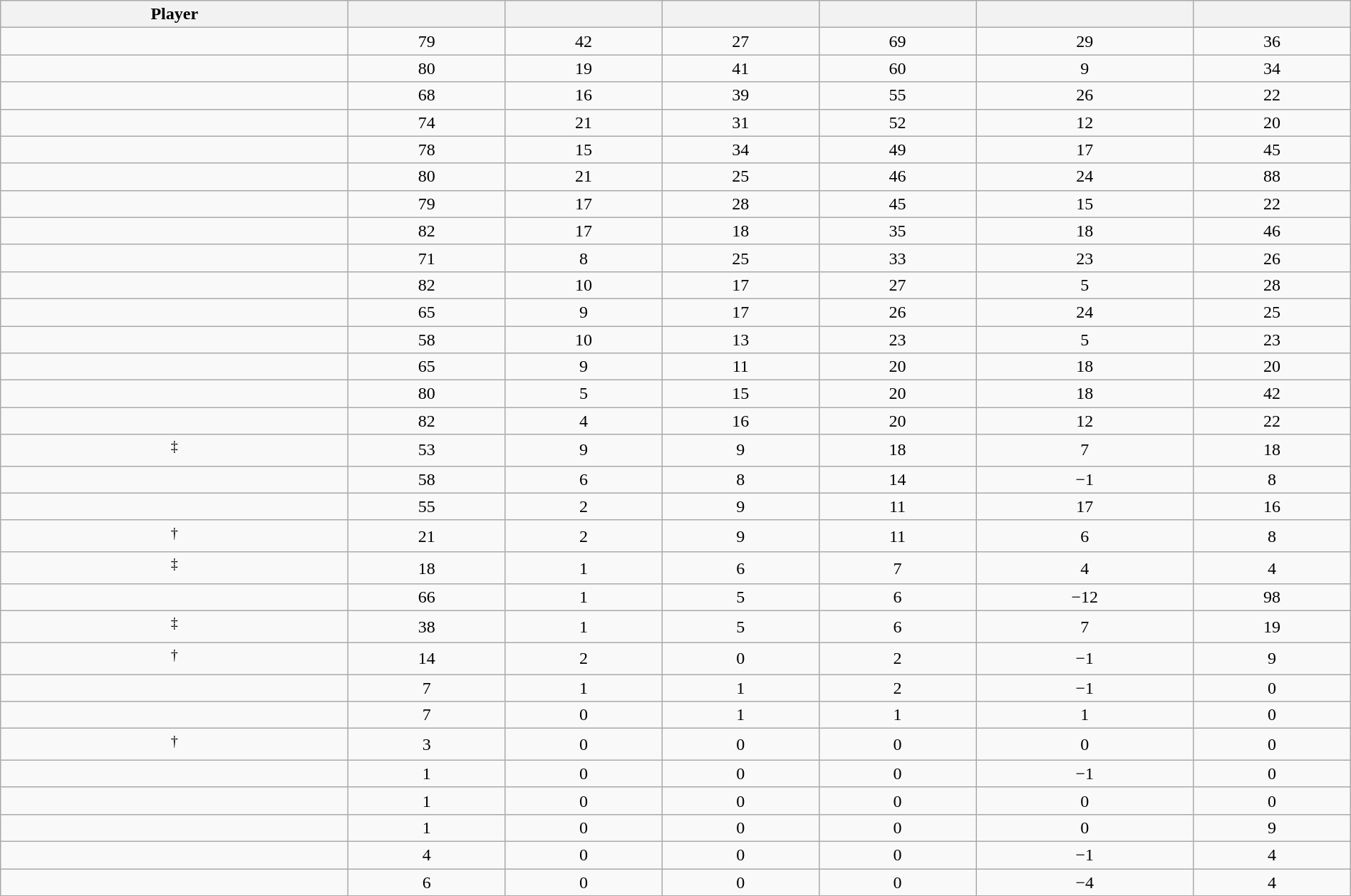<table class="wikitable sortable" style="width:100%; text-align:center;">
<tr>
<th>Player</th>
<th></th>
<th></th>
<th></th>
<th></th>
<th data-sort-type="number"></th>
<th></th>
</tr>
<tr>
<td></td>
<td>79</td>
<td>42</td>
<td>27</td>
<td>69</td>
<td>29</td>
<td>36</td>
</tr>
<tr>
<td></td>
<td>80</td>
<td>19</td>
<td>41</td>
<td>60</td>
<td>9</td>
<td>34</td>
</tr>
<tr>
<td></td>
<td>68</td>
<td>16</td>
<td>39</td>
<td>55</td>
<td>26</td>
<td>22</td>
</tr>
<tr>
<td></td>
<td>74</td>
<td>21</td>
<td>31</td>
<td>52</td>
<td>12</td>
<td>20</td>
</tr>
<tr>
<td></td>
<td>78</td>
<td>15</td>
<td>34</td>
<td>49</td>
<td>17</td>
<td>45</td>
</tr>
<tr>
<td></td>
<td>80</td>
<td>21</td>
<td>25</td>
<td>46</td>
<td>24</td>
<td>88</td>
</tr>
<tr>
<td></td>
<td>79</td>
<td>17</td>
<td>28</td>
<td>45</td>
<td>15</td>
<td>22</td>
</tr>
<tr>
<td></td>
<td>82</td>
<td>17</td>
<td>18</td>
<td>35</td>
<td>18</td>
<td>46</td>
</tr>
<tr>
<td></td>
<td>71</td>
<td>8</td>
<td>25</td>
<td>33</td>
<td>23</td>
<td>26</td>
</tr>
<tr>
<td></td>
<td>82</td>
<td>10</td>
<td>17</td>
<td>27</td>
<td>5</td>
<td>28</td>
</tr>
<tr>
<td></td>
<td>65</td>
<td>9</td>
<td>17</td>
<td>26</td>
<td>24</td>
<td>25</td>
</tr>
<tr>
<td></td>
<td>58</td>
<td>10</td>
<td>13</td>
<td>23</td>
<td>5</td>
<td>23</td>
</tr>
<tr>
<td></td>
<td>65</td>
<td>9</td>
<td>11</td>
<td>20</td>
<td>18</td>
<td>20</td>
</tr>
<tr>
<td></td>
<td>80</td>
<td>5</td>
<td>15</td>
<td>20</td>
<td>18</td>
<td>42</td>
</tr>
<tr>
<td></td>
<td>82</td>
<td>4</td>
<td>16</td>
<td>20</td>
<td>12</td>
<td>22</td>
</tr>
<tr>
<td><sup>‡</sup></td>
<td>53</td>
<td>9</td>
<td>9</td>
<td>18</td>
<td>7</td>
<td>18</td>
</tr>
<tr>
<td></td>
<td>58</td>
<td>6</td>
<td>8</td>
<td>14</td>
<td>−1</td>
<td>8</td>
</tr>
<tr>
<td></td>
<td>55</td>
<td>2</td>
<td>9</td>
<td>11</td>
<td>17</td>
<td>16</td>
</tr>
<tr>
<td><sup>†</sup></td>
<td>21</td>
<td>2</td>
<td>9</td>
<td>11</td>
<td>6</td>
<td>8</td>
</tr>
<tr>
<td><sup>‡</sup></td>
<td>18</td>
<td>1</td>
<td>6</td>
<td>7</td>
<td>4</td>
<td>4</td>
</tr>
<tr>
<td></td>
<td>66</td>
<td>1</td>
<td>5</td>
<td>6</td>
<td>−12</td>
<td>98</td>
</tr>
<tr>
<td><sup>‡</sup></td>
<td>38</td>
<td>1</td>
<td>5</td>
<td>6</td>
<td>7</td>
<td>19</td>
</tr>
<tr>
<td><sup>†</sup></td>
<td>14</td>
<td>2</td>
<td>0</td>
<td>2</td>
<td>−1</td>
<td>9</td>
</tr>
<tr>
<td></td>
<td>7</td>
<td>1</td>
<td>1</td>
<td>2</td>
<td>−1</td>
<td>0</td>
</tr>
<tr>
<td></td>
<td>7</td>
<td>0</td>
<td>1</td>
<td>1</td>
<td>1</td>
<td>0</td>
</tr>
<tr>
<td><sup>†</sup></td>
<td>3</td>
<td>0</td>
<td>0</td>
<td>0</td>
<td>0</td>
<td>0</td>
</tr>
<tr>
<td></td>
<td>1</td>
<td>0</td>
<td>0</td>
<td>0</td>
<td>−1</td>
<td>0</td>
</tr>
<tr>
<td></td>
<td>1</td>
<td>0</td>
<td>0</td>
<td>0</td>
<td>0</td>
<td>0</td>
</tr>
<tr>
<td></td>
<td>1</td>
<td>0</td>
<td>0</td>
<td>0</td>
<td>0</td>
<td>9</td>
</tr>
<tr>
<td></td>
<td>4</td>
<td>0</td>
<td>0</td>
<td>0</td>
<td>−1</td>
<td>4</td>
</tr>
<tr>
<td></td>
<td>6</td>
<td>0</td>
<td>0</td>
<td>0</td>
<td>−4</td>
<td>4</td>
</tr>
</table>
